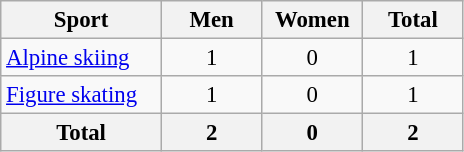<table class="wikitable" style="text-align:center; font-size: 95%">
<tr>
<th width=100>Sport</th>
<th width=60>Men</th>
<th width=60>Women</th>
<th width=60>Total</th>
</tr>
<tr>
<td align=left><a href='#'>Alpine skiing</a></td>
<td>1</td>
<td>0</td>
<td>1</td>
</tr>
<tr>
<td align=left><a href='#'>Figure skating</a></td>
<td>1</td>
<td>0</td>
<td>1</td>
</tr>
<tr>
<th>Total</th>
<th>2</th>
<th>0</th>
<th>2</th>
</tr>
</table>
